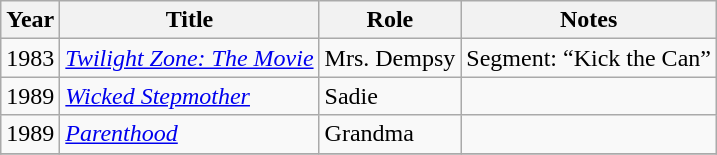<table class="wikitable">
<tr>
<th>Year</th>
<th>Title</th>
<th>Role</th>
<th>Notes</th>
</tr>
<tr>
<td>1983</td>
<td><em><a href='#'>Twilight Zone: The Movie</a></em></td>
<td>Mrs. Dempsy</td>
<td>Segment: “Kick the Can”</td>
</tr>
<tr>
<td>1989</td>
<td><em><a href='#'>Wicked Stepmother</a></em></td>
<td>Sadie</td>
<td></td>
</tr>
<tr>
<td>1989</td>
<td><em><a href='#'>Parenthood</a></em></td>
<td>Grandma</td>
<td></td>
</tr>
<tr>
</tr>
</table>
